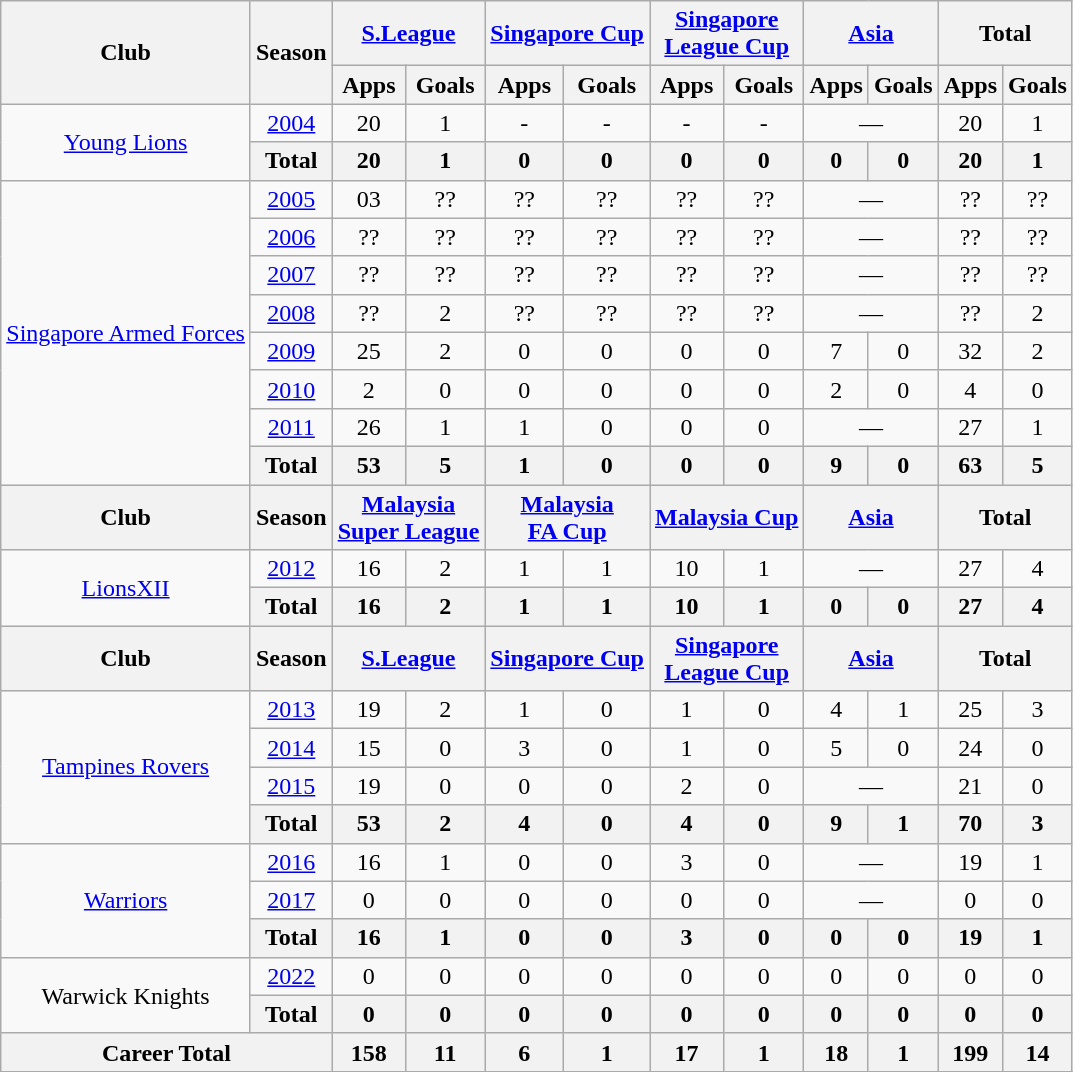<table class="wikitable" style="text-align:center">
<tr>
<th rowspan="2">Club</th>
<th rowspan="2">Season</th>
<th colspan="2"><a href='#'>S.League</a></th>
<th colspan="2"><a href='#'>Singapore Cup</a></th>
<th colspan="2"><a href='#'>Singapore<br>League Cup</a></th>
<th colspan="2"><a href='#'>Asia</a></th>
<th colspan="2">Total</th>
</tr>
<tr>
<th>Apps</th>
<th>Goals</th>
<th>Apps</th>
<th>Goals</th>
<th>Apps</th>
<th>Goals</th>
<th>Apps</th>
<th>Goals</th>
<th>Apps</th>
<th>Goals</th>
</tr>
<tr>
<td rowspan="2"><a href='#'>Young Lions</a></td>
<td><a href='#'>2004</a></td>
<td>20</td>
<td>1</td>
<td>-</td>
<td>-</td>
<td>-</td>
<td>-</td>
<td colspan='2'>—</td>
<td>20</td>
<td>1</td>
</tr>
<tr>
<th>Total</th>
<th>20</th>
<th>1</th>
<th>0</th>
<th>0</th>
<th>0</th>
<th>0</th>
<th>0</th>
<th>0</th>
<th>20</th>
<th>1</th>
</tr>
<tr>
<td rowspan="8"><a href='#'>Singapore Armed Forces</a></td>
<td><a href='#'>2005</a></td>
<td>03</td>
<td>??</td>
<td>??</td>
<td>??</td>
<td>??</td>
<td>??</td>
<td colspan='2'>—</td>
<td>??</td>
<td>??</td>
</tr>
<tr>
<td><a href='#'>2006</a></td>
<td>??</td>
<td>??</td>
<td>??</td>
<td>??</td>
<td>??</td>
<td>??</td>
<td colspan='2'>—</td>
<td>??</td>
<td>??</td>
</tr>
<tr>
<td><a href='#'>2007</a></td>
<td>??</td>
<td>??</td>
<td>??</td>
<td>??</td>
<td>??</td>
<td>??</td>
<td colspan='2'>—</td>
<td>??</td>
<td>??</td>
</tr>
<tr>
<td><a href='#'>2008</a></td>
<td>??</td>
<td>2</td>
<td>??</td>
<td>??</td>
<td>??</td>
<td>??</td>
<td colspan='2'>—</td>
<td>??</td>
<td>2</td>
</tr>
<tr>
<td><a href='#'>2009</a></td>
<td>25</td>
<td>2</td>
<td>0</td>
<td>0</td>
<td>0</td>
<td>0</td>
<td>7</td>
<td>0</td>
<td>32</td>
<td>2</td>
</tr>
<tr>
<td><a href='#'>2010</a></td>
<td>2</td>
<td>0</td>
<td>0</td>
<td>0</td>
<td>0</td>
<td>0</td>
<td>2</td>
<td>0</td>
<td>4</td>
<td>0</td>
</tr>
<tr>
<td><a href='#'>2011</a></td>
<td>26</td>
<td>1</td>
<td>1</td>
<td>0</td>
<td>0</td>
<td>0</td>
<td colspan='2'>—</td>
<td>27</td>
<td>1</td>
</tr>
<tr>
<th>Total</th>
<th>53</th>
<th>5</th>
<th>1</th>
<th>0</th>
<th>0</th>
<th>0</th>
<th>9</th>
<th>0</th>
<th>63</th>
<th>5</th>
</tr>
<tr>
<th>Club</th>
<th>Season</th>
<th colspan="2"><a href='#'>Malaysia<br>Super League</a></th>
<th colspan="2"><a href='#'>Malaysia<br>FA Cup</a></th>
<th colspan="2"><a href='#'>Malaysia Cup</a></th>
<th colspan="2"><a href='#'>Asia</a></th>
<th colspan="2">Total</th>
</tr>
<tr>
<td rowspan="2"><a href='#'>LionsXII</a></td>
<td><a href='#'>2012</a></td>
<td>16</td>
<td>2</td>
<td>1</td>
<td>1</td>
<td>10</td>
<td>1</td>
<td colspan='2'>—</td>
<td>27</td>
<td>4</td>
</tr>
<tr>
<th>Total</th>
<th>16</th>
<th>2</th>
<th>1</th>
<th>1</th>
<th>10</th>
<th>1</th>
<th>0</th>
<th>0</th>
<th>27</th>
<th>4</th>
</tr>
<tr>
<th>Club</th>
<th>Season</th>
<th colspan="2"><a href='#'>S.League</a></th>
<th colspan="2"><a href='#'>Singapore Cup</a></th>
<th colspan="2"><a href='#'>Singapore<br>League Cup</a></th>
<th colspan="2"><a href='#'>Asia</a></th>
<th colspan="2">Total</th>
</tr>
<tr>
<td rowspan="4"><a href='#'>Tampines Rovers</a></td>
<td><a href='#'>2013</a></td>
<td>19</td>
<td>2</td>
<td>1</td>
<td>0</td>
<td>1</td>
<td>0</td>
<td>4</td>
<td>1</td>
<td>25</td>
<td>3</td>
</tr>
<tr>
<td><a href='#'>2014</a></td>
<td>15</td>
<td>0</td>
<td>3</td>
<td>0</td>
<td>1</td>
<td>0</td>
<td>5</td>
<td>0</td>
<td>24</td>
<td>0</td>
</tr>
<tr>
<td><a href='#'>2015</a></td>
<td>19</td>
<td>0</td>
<td>0</td>
<td>0</td>
<td>2</td>
<td>0</td>
<td colspan='2'>—</td>
<td>21</td>
<td>0</td>
</tr>
<tr>
<th>Total</th>
<th>53</th>
<th>2</th>
<th>4</th>
<th>0</th>
<th>4</th>
<th>0</th>
<th>9</th>
<th>1</th>
<th>70</th>
<th>3</th>
</tr>
<tr>
<td rowspan="3"><a href='#'>Warriors</a></td>
<td><a href='#'>2016</a></td>
<td>16</td>
<td>1</td>
<td>0</td>
<td>0</td>
<td>3</td>
<td>0</td>
<td colspan='2'>—</td>
<td>19</td>
<td>1</td>
</tr>
<tr>
<td><a href='#'>2017</a></td>
<td>0</td>
<td>0</td>
<td>0</td>
<td>0</td>
<td>0</td>
<td>0</td>
<td colspan='2'>—</td>
<td>0</td>
<td>0</td>
</tr>
<tr>
<th>Total</th>
<th>16</th>
<th>1</th>
<th>0</th>
<th>0</th>
<th>3</th>
<th>0</th>
<th>0</th>
<th>0</th>
<th>19</th>
<th>1</th>
</tr>
<tr>
<td rowspan="2">Warwick Knights</td>
<td><a href='#'>2022</a></td>
<td>0</td>
<td>0</td>
<td>0</td>
<td>0</td>
<td>0</td>
<td>0</td>
<td>0</td>
<td>0</td>
<td>0</td>
<td>0</td>
</tr>
<tr>
<th>Total</th>
<th>0</th>
<th>0</th>
<th>0</th>
<th>0</th>
<th>0</th>
<th>0</th>
<th>0</th>
<th>0</th>
<th>0</th>
<th>0</th>
</tr>
<tr>
<th colspan="2">Career Total</th>
<th>158</th>
<th>11</th>
<th>6</th>
<th>1</th>
<th>17</th>
<th>1</th>
<th>18</th>
<th>1</th>
<th>199</th>
<th>14</th>
</tr>
<tr>
</tr>
</table>
